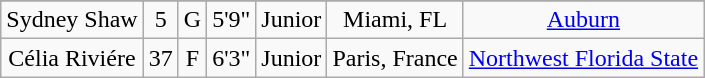<table class="wikitable sortable" style="text-align: center">
<tr align=center>
</tr>
<tr>
<td>Sydney Shaw</td>
<td>5</td>
<td>G</td>
<td>5'9"</td>
<td>Junior</td>
<td>Miami, FL</td>
<td><a href='#'>Auburn</a></td>
</tr>
<tr>
<td>Célia Riviére</td>
<td>37</td>
<td>F</td>
<td>6'3"</td>
<td>Junior</td>
<td>Paris, France</td>
<td><a href='#'>Northwest Florida State</a></td>
</tr>
</table>
